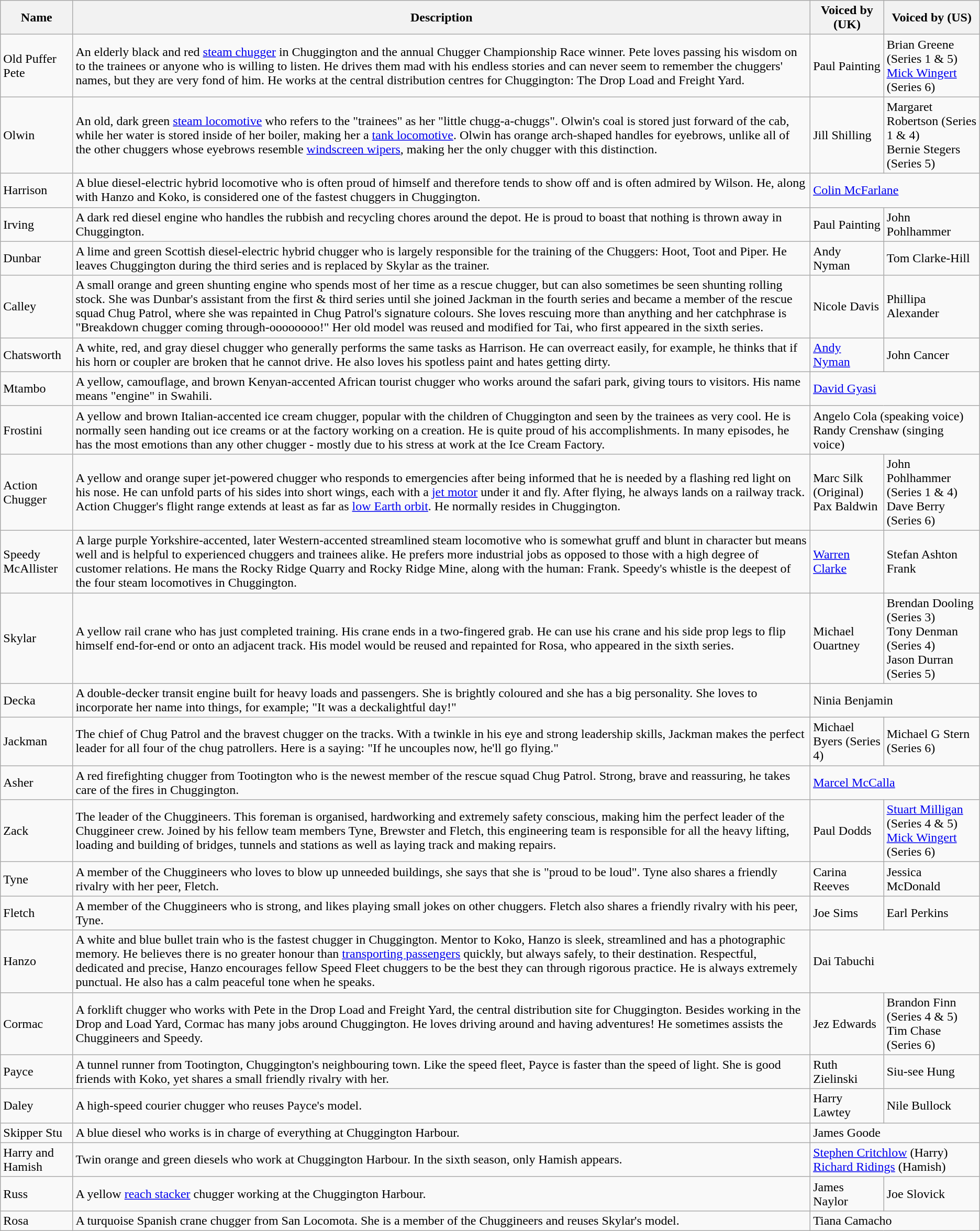<table class="wikitable">
<tr>
<th>Name</th>
<th>Description</th>
<th>Voiced by (UK)</th>
<th>Voiced by (US)</th>
</tr>
<tr>
<td>Old Puffer Pete</td>
<td>An elderly black and red <a href='#'>steam chugger</a> in Chuggington and the annual Chugger Championship Race winner. Pete loves passing his wisdom on to the trainees or anyone who is willing to listen. He drives them mad with his endless stories and can never seem to remember the chuggers' names, but they are very fond of him. He works at the central distribution centres for Chuggington: The Drop Load and Freight Yard.</td>
<td>Paul Painting</td>
<td>Brian Greene (Series 1 & 5)<br><a href='#'>Mick Wingert</a> (Series 6)</td>
</tr>
<tr>
<td>Olwin</td>
<td>An old, dark green <a href='#'>steam locomotive</a> who refers to the "trainees" as her "little chugg-a-chuggs". Olwin's coal is stored just forward of the cab, while her water is stored inside of her boiler, making her a <a href='#'>tank locomotive</a>. Olwin has orange arch-shaped handles for eyebrows, unlike all of the other chuggers whose eyebrows resemble <a href='#'>windscreen wipers</a>, making her the only chugger with this distinction.</td>
<td>Jill Shilling</td>
<td>Margaret Robertson (Series 1 & 4)<br>Bernie Stegers (Series 5)</td>
</tr>
<tr>
<td>Harrison</td>
<td>A blue diesel-electric hybrid locomotive who is often proud of himself and therefore tends to show off and is often admired by Wilson. He, along with Hanzo and Koko, is considered one of the fastest chuggers in Chuggington.</td>
<td colspan="2"><a href='#'>Colin McFarlane</a></td>
</tr>
<tr>
<td>Irving</td>
<td>A dark red diesel engine who handles the rubbish and recycling chores around the depot. He is proud to boast that nothing is thrown away in Chuggington.</td>
<td>Paul Painting</td>
<td>John Pohlhammer</td>
</tr>
<tr>
<td>Dunbar</td>
<td>A lime and green Scottish diesel-electric hybrid chugger who is largely responsible for the training of the Chuggers: Hoot, Toot and Piper. He leaves Chuggington during the third series and is replaced by Skylar as the trainer.</td>
<td>Andy Nyman</td>
<td>Tom Clarke-Hill</td>
</tr>
<tr>
<td>Calley</td>
<td>A small orange and green shunting engine who spends most of her time as a rescue chugger, but can also sometimes be seen shunting rolling stock. She was Dunbar's assistant from the first & third series until she joined Jackman in the fourth series and became a member of the rescue squad Chug Patrol, where she was repainted in Chug Patrol's signature colours. She loves rescuing more than anything and her catchphrase is "Breakdown chugger coming through-oooooooo!" Her old model was reused and modified for Tai, who first appeared in the sixth series.</td>
<td>Nicole Davis</td>
<td>Phillipa Alexander</td>
</tr>
<tr>
<td>Chatsworth</td>
<td>A white, red, and gray diesel chugger who generally performs the same tasks as Harrison. He can overreact easily, for example, he thinks that if his horn or coupler are broken that he cannot drive. He also loves his spotless paint and hates getting dirty.</td>
<td><a href='#'>Andy Nyman</a></td>
<td>John Cancer</td>
</tr>
<tr>
<td>Mtambo</td>
<td>A yellow, camouflage, and brown Kenyan-accented African tourist chugger who works around the safari park, giving tours to visitors. His name means "engine" in Swahili.</td>
<td colspan="2"><a href='#'>David Gyasi</a></td>
</tr>
<tr>
<td>Frostini</td>
<td>A yellow and brown Italian-accented ice cream chugger, popular with the children of Chuggington and seen by the trainees as very cool. He is normally seen handing out ice creams or at the factory working on a creation. He is quite proud of his accomplishments. In many episodes, he has the most emotions than any other chugger - mostly due to his stress at work at the Ice Cream Factory.</td>
<td colspan="2">Angelo Cola (speaking voice)<br>Randy Crenshaw (singing voice)</td>
</tr>
<tr>
<td>Action Chugger</td>
<td>A yellow and orange super jet-powered chugger who responds to emergencies after being informed that he is needed by a flashing red light on his nose. He can unfold parts of his sides into short wings, each with a <a href='#'>jet motor</a> under it and fly. After flying, he always lands on a railway track. Action Chugger's flight range extends at least as far as <a href='#'>low Earth orbit</a>. He normally resides in Chuggington.</td>
<td>Marc Silk (Original)<br>Pax Baldwin</td>
<td>John Pohlhammer (Series 1 & 4)<br>Dave Berry (Series 6)</td>
</tr>
<tr>
<td>Speedy McAllister</td>
<td>A large purple Yorkshire-accented, later Western-accented streamlined steam locomotive who is somewhat gruff and blunt in character but means well and is helpful to experienced chuggers and trainees alike. He prefers more industrial jobs as opposed to those with a high degree of customer relations. He mans the Rocky Ridge Quarry and Rocky Ridge Mine, along with the human: Frank. Speedy's whistle is the deepest of the four steam locomotives in Chuggington.</td>
<td><a href='#'>Warren Clarke</a></td>
<td>Stefan Ashton Frank</td>
</tr>
<tr>
<td>Skylar</td>
<td>A yellow rail crane who has just completed training. His crane ends in a two-fingered grab. He can use his crane and his side prop legs to flip himself end-for-end or onto an adjacent track. His model would be reused and repainted for Rosa, who appeared in the sixth series.</td>
<td>Michael Ouartney</td>
<td>Brendan Dooling (Series 3)<br>Tony Denman (Series 4)<br>Jason Durran (Series 5)</td>
</tr>
<tr>
<td>Decka</td>
<td>A double-decker transit engine built for heavy loads and passengers. She is brightly coloured and she has a big personality. She loves to incorporate her name into things, for example; "It was a deckalightful day!"</td>
<td colspan="2">Ninia Benjamin</td>
</tr>
<tr>
<td>Jackman</td>
<td>The chief of Chug Patrol and the bravest chugger on the tracks. With a twinkle in his eye and strong leadership skills, Jackman makes the perfect leader for all four of the chug patrollers. Here is a saying: "If he uncouples now, he'll go flying."</td>
<td>Michael Byers (Series 4)</td>
<td>Michael G Stern (Series 6)</td>
</tr>
<tr>
<td>Asher</td>
<td>A red firefighting chugger from Tootington who is the newest member of the rescue squad Chug Patrol. Strong, brave and reassuring, he takes care of the fires in Chuggington.</td>
<td colspan="2"><a href='#'>Marcel McCalla</a></td>
</tr>
<tr>
<td>Zack</td>
<td>The leader of the Chuggineers. This foreman is organised, hardworking and extremely safety conscious, making him the perfect leader of the Chuggineer crew. Joined by his fellow team members Tyne, Brewster and Fletch, this engineering team is responsible for all the heavy lifting, loading and building of bridges, tunnels and stations as well as laying track and making repairs.</td>
<td>Paul Dodds</td>
<td><a href='#'>Stuart Milligan</a> (Series 4 & 5)<br><a href='#'>Mick Wingert</a> (Series 6)</td>
</tr>
<tr>
<td>Tyne</td>
<td>A member of the Chuggineers who loves to blow up unneeded buildings, she says that she is "proud to be loud". Tyne also shares a friendly rivalry with her peer, Fletch.</td>
<td>Carina Reeves</td>
<td>Jessica McDonald</td>
</tr>
<tr>
<td>Fletch</td>
<td>A member of the Chuggineers who is strong, and likes playing small jokes on other chuggers. Fletch also shares a friendly rivalry with his peer, Tyne.</td>
<td>Joe Sims</td>
<td>Earl Perkins</td>
</tr>
<tr>
<td>Hanzo</td>
<td>A white and blue bullet train who is the fastest chugger in Chuggington. Mentor to Koko, Hanzo is sleek, streamlined and has a photographic memory. He believes there is no greater honour than <a href='#'>transporting passengers</a> quickly, but always safely, to their destination. Respectful, dedicated and precise, Hanzo encourages fellow Speed Fleet chuggers to be the best they can through rigorous practice. He is always extremely punctual. He also has a calm peaceful tone when he speaks.</td>
<td colspan="2">Dai Tabuchi</td>
</tr>
<tr>
<td>Cormac</td>
<td>A forklift chugger who works with Pete in the Drop Load and Freight Yard, the central distribution site for Chuggington. Besides working in the Drop and Load Yard, Cormac has many jobs around Chuggington. He loves driving around and having adventures! He sometimes assists the Chuggineers and Speedy.</td>
<td>Jez Edwards</td>
<td>Brandon Finn (Series 4 & 5)<br>Tim Chase (Series 6)</td>
</tr>
<tr>
<td>Payce</td>
<td>A tunnel runner from Tootington, Chuggington's neighbouring town. Like the speed fleet, Payce is faster than the speed of light. She is good friends with Koko, yet shares a small friendly rivalry with her.</td>
<td>Ruth Zielinski</td>
<td>Siu-see Hung</td>
</tr>
<tr>
<td>Daley</td>
<td>A high-speed courier chugger who reuses Payce's model.</td>
<td>Harry Lawtey</td>
<td>Nile Bullock</td>
</tr>
<tr>
<td>Skipper Stu</td>
<td>A blue diesel who works is in charge of everything at Chuggington Harbour.</td>
<td colspan="2">James Goode</td>
</tr>
<tr>
<td>Harry and Hamish</td>
<td>Twin orange and green diesels who work at Chuggington Harbour. In the sixth season, only Hamish appears.</td>
<td colspan="2"><a href='#'>Stephen Critchlow</a> (Harry)<br><a href='#'>Richard Ridings</a> (Hamish)</td>
</tr>
<tr>
<td>Russ</td>
<td>A yellow <a href='#'>reach stacker</a> chugger working at the Chuggington Harbour.</td>
<td>James Naylor</td>
<td>Joe Slovick</td>
</tr>
<tr>
<td>Rosa</td>
<td>A turquoise Spanish crane chugger from San Locomota. She is a member of the Chuggineers and reuses Skylar's model.</td>
<td colspan="2">Tiana Camacho</td>
</tr>
</table>
